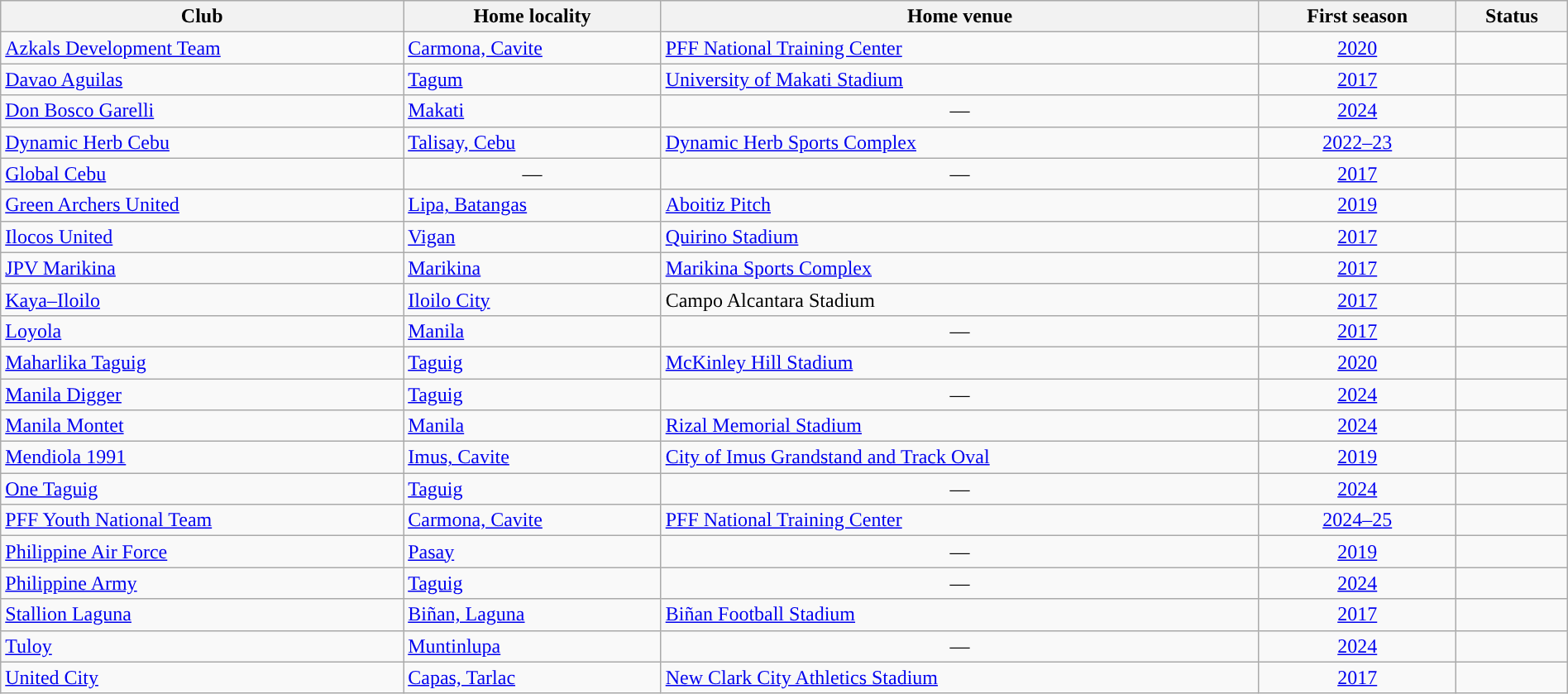<table class="wikitable" style="width:100%;">
<tr>
<th>Club</th>
<th>Home locality</th>
<th>Home venue</th>
<th>First season</th>
<th>Status</th>
</tr>
<tr>
<td style="text-align:left;"><a href='#'>Azkals Development Team</a></td>
<td><a href='#'>Carmona, Cavite</a></td>
<td><a href='#'>PFF National Training Center</a></td>
<td style="text-align:center;"><a href='#'>2020</a></td>
<td></td>
</tr>
<tr>
<td style="text-align:left;"><a href='#'>Davao Aguilas</a></td>
<td><a href='#'>Tagum</a></td>
<td><a href='#'>University of Makati Stadium</a></td>
<td style="text-align:center;"><a href='#'>2017</a></td>
<td></td>
</tr>
<tr>
<td style="text-align:left;"><a href='#'>Don Bosco Garelli</a></td>
<td><a href='#'>Makati</a></td>
<td align=center>—</td>
<td style="text-align:center;"><a href='#'>2024</a></td>
<td></td>
</tr>
<tr>
<td style="text-align:left;"><a href='#'>Dynamic Herb Cebu</a></td>
<td><a href='#'>Talisay, Cebu</a></td>
<td><a href='#'>Dynamic Herb Sports Complex</a></td>
<td style="text-align:center;"><a href='#'>2022–23</a></td>
<td></td>
</tr>
<tr>
<td style="text-align:left;"><a href='#'>Global Cebu</a></td>
<td align=center>—</td>
<td align=center>—</td>
<td style="text-align:center;"><a href='#'>2017</a></td>
<td></td>
</tr>
<tr>
<td style="text-align:left;"><a href='#'>Green Archers United</a></td>
<td><a href='#'>Lipa, Batangas</a></td>
<td><a href='#'>Aboitiz Pitch</a></td>
<td style="text-align:center;"><a href='#'>2019</a></td>
<td></td>
</tr>
<tr>
<td style="text-align:left;"><a href='#'>Ilocos United</a></td>
<td><a href='#'>Vigan</a></td>
<td><a href='#'>Quirino Stadium</a> </td>
<td style="text-align:center;"><a href='#'>2017</a></td>
<td></td>
</tr>
<tr>
<td style="text-align:left;"><a href='#'>JPV Marikina</a></td>
<td><a href='#'>Marikina</a></td>
<td><a href='#'>Marikina Sports Complex</a></td>
<td style="text-align:center;"><a href='#'>2017</a></td>
<td></td>
</tr>
<tr>
<td style="text-align:left;"><a href='#'>Kaya–Iloilo</a></td>
<td><a href='#'>Iloilo City</a></td>
<td>Campo Alcantara Stadium </td>
<td style="text-align:center;"><a href='#'>2017</a></td>
<td></td>
</tr>
<tr>
<td style="text-align:left;"><a href='#'>Loyola</a><br></td>
<td><a href='#'>Manila</a></td>
<td align=center>—</td>
<td style="text-align:center;"><a href='#'>2017</a></td>
<td></td>
</tr>
<tr>
<td style="text-align:left;"><a href='#'>Maharlika Taguig</a></td>
<td><a href='#'>Taguig</a></td>
<td><a href='#'>McKinley Hill Stadium</a></td>
<td style="text-align:center;"><a href='#'>2020</a></td>
<td></td>
</tr>
<tr>
<td style="text-align:left;"><a href='#'>Manila Digger</a></td>
<td><a href='#'>Taguig</a></td>
<td align=center>—</td>
<td style="text-align:center;"><a href='#'>2024</a></td>
<td></td>
</tr>
<tr>
<td style="text-align:left;"><a href='#'>Manila Montet</a></td>
<td><a href='#'>Manila</a></td>
<td><a href='#'>Rizal Memorial Stadium</a></td>
<td style="text-align:center;"><a href='#'>2024</a></td>
<td></td>
</tr>
<tr>
<td style="text-align:left;"><a href='#'>Mendiola 1991</a></td>
<td><a href='#'>Imus, Cavite</a></td>
<td><a href='#'>City of Imus Grandstand and Track Oval</a></td>
<td style="text-align:center;"><a href='#'>2019</a></td>
<td></td>
</tr>
<tr>
<td style="text-align:left;"><a href='#'>One Taguig</a></td>
<td><a href='#'>Taguig</a></td>
<td align=center>—</td>
<td style="text-align:center;"><a href='#'>2024</a></td>
<td></td>
</tr>
<tr>
<td style="text-align:left;"><a href='#'>PFF Youth National Team</a></td>
<td><a href='#'>Carmona, Cavite</a></td>
<td><a href='#'>PFF National Training Center</a></td>
<td style="text-align:center;"><a href='#'>2024–25</a></td>
<td></td>
</tr>
<tr>
<td style="text-align:left;"><a href='#'>Philippine Air Force</a></td>
<td><a href='#'>Pasay</a></td>
<td align=center>—</td>
<td style="text-align:center;"><a href='#'>2019</a></td>
<td></td>
</tr>
<tr>
<td style="text-align:left;"><a href='#'>Philippine Army</a></td>
<td><a href='#'>Taguig</a></td>
<td align=center>—</td>
<td style="text-align:center;"><a href='#'>2024</a></td>
<td></td>
</tr>
<tr>
<td style="text-align:left;"><a href='#'>Stallion Laguna</a></td>
<td><a href='#'>Biñan, Laguna</a></td>
<td><a href='#'>Biñan Football Stadium</a></td>
<td style="text-align:center;"><a href='#'>2017</a></td>
<td></td>
</tr>
<tr>
<td style="text-align:left;"><a href='#'>Tuloy</a></td>
<td><a href='#'>Muntinlupa</a></td>
<td align=center>—</td>
<td style="text-align:center;"><a href='#'>2024</a></td>
<td></td>
</tr>
<tr>
<td style="text-align:left;"><a href='#'>United City</a><br></td>
<td><a href='#'>Capas, Tarlac</a></td>
<td><a href='#'>New Clark City Athletics Stadium</a></td>
<td style="text-align:center;"><a href='#'>2017</a></td>
<td></td>
</tr>
</table>
